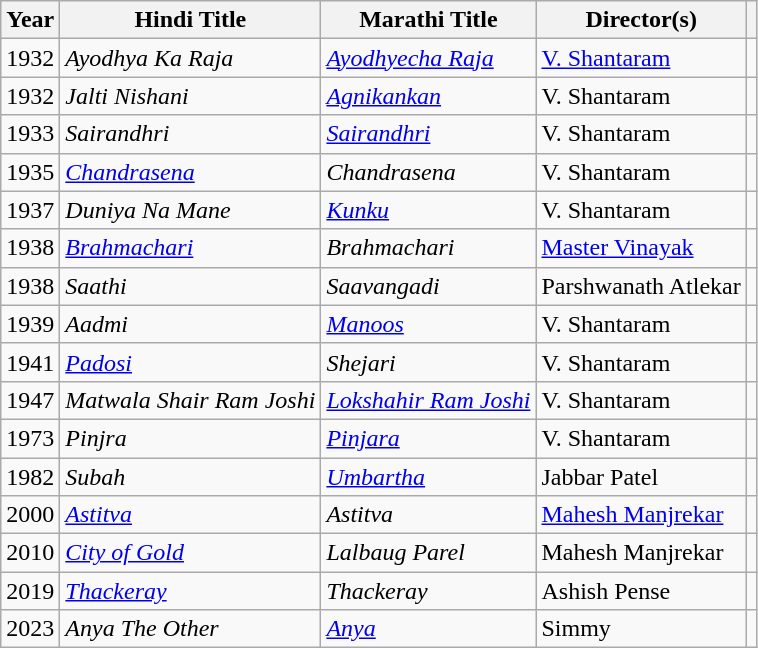<table class="wikitable sortable">
<tr>
<th>Year</th>
<th>Hindi Title</th>
<th>Marathi Title</th>
<th>Director(s)</th>
<th class="unsortable"></th>
</tr>
<tr>
<td>1932</td>
<td><em>Ayodhya Ka Raja</em></td>
<td><em><a href='#'>Ayodhyecha Raja</a></em></td>
<td><a href='#'>V. Shantaram</a></td>
<td></td>
</tr>
<tr>
<td>1932</td>
<td><em>Jalti Nishani</em></td>
<td><em><a href='#'>Agnikankan</a></em></td>
<td>V. Shantaram</td>
<td></td>
</tr>
<tr>
<td>1933</td>
<td><em>Sairandhri</em></td>
<td><em><a href='#'>Sairandhri</a></em></td>
<td>V. Shantaram</td>
<td></td>
</tr>
<tr>
<td>1935</td>
<td><em><a href='#'>Chandrasena</a></em></td>
<td><em>Chandrasena</em></td>
<td>V. Shantaram</td>
<td></td>
</tr>
<tr>
<td>1937</td>
<td><em>Duniya Na Mane</em></td>
<td><em><a href='#'>Kunku</a></em></td>
<td>V. Shantaram</td>
<td></td>
</tr>
<tr>
<td>1938</td>
<td><em><a href='#'>Brahmachari</a></em></td>
<td><em>Brahmachari</em></td>
<td><a href='#'>Master Vinayak</a></td>
<td></td>
</tr>
<tr>
<td>1938</td>
<td><em>Saathi</em></td>
<td><em>Saavangadi</em></td>
<td>Parshwanath Atlekar</td>
<td></td>
</tr>
<tr>
<td>1939</td>
<td><em>Aadmi</em></td>
<td><em><a href='#'>Manoos</a></em></td>
<td>V. Shantaram</td>
<td></td>
</tr>
<tr>
<td>1941</td>
<td><em><a href='#'>Padosi</a></em></td>
<td><em>Shejari</em></td>
<td>V. Shantaram</td>
<td></td>
</tr>
<tr>
<td>1947</td>
<td><em>Matwala Shair Ram Joshi</em></td>
<td><em><a href='#'>Lokshahir Ram Joshi</a></em></td>
<td>V. Shantaram</td>
<td></td>
</tr>
<tr>
<td>1973</td>
<td><em>Pinjra</em></td>
<td><em><a href='#'>Pinjara</a></em></td>
<td>V. Shantaram</td>
<td></td>
</tr>
<tr>
<td>1982</td>
<td><em>Subah</em></td>
<td><em><a href='#'>Umbartha</a></em></td>
<td>Jabbar Patel</td>
<td></td>
</tr>
<tr>
<td>2000</td>
<td><em><a href='#'>Astitva</a></em></td>
<td><em>Astitva</em></td>
<td><a href='#'>Mahesh Manjrekar</a></td>
<td></td>
</tr>
<tr>
<td>2010</td>
<td><em><a href='#'>City of Gold</a></em></td>
<td><em>Lalbaug Parel</em></td>
<td>Mahesh Manjrekar</td>
<td></td>
</tr>
<tr>
<td>2019</td>
<td><em><a href='#'>Thackeray</a></em></td>
<td><em>Thackeray</em></td>
<td>Ashish Pense</td>
<td></td>
</tr>
<tr>
<td>2023</td>
<td><em>Anya The Other</em></td>
<td><em><a href='#'>Anya</a></em></td>
<td>Simmy</td>
<td></td>
</tr>
</table>
